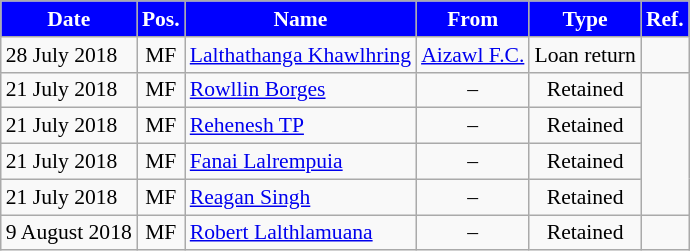<table class="wikitable" style="text-align:center; font-size:90%">
<tr>
<th style="background:#00f; color:white; ">Date</th>
<th style="background:#00f; color:white; ">Pos.</th>
<th style="background:#00f; color:white; ">Name</th>
<th style="background:#00f; color:white; ">From</th>
<th style="background:#00f; color:white; ">Type</th>
<th style="background:#00f; color:white; ">Ref.</th>
</tr>
<tr>
<td align=left>28 July 2018</td>
<td>MF</td>
<td align=left> <a href='#'>Lalthathanga Khawlhring</a></td>
<td align=left><a href='#'>Aizawl F.C.</a></td>
<td align=left>Loan return</td>
<td></td>
</tr>
<tr>
<td align=left>21 July 2018</td>
<td>MF</td>
<td align=left> <a href='#'>Rowllin Borges</a></td>
<td align="center">–</td>
<td>Retained</td>
<td rowspan="4"></td>
</tr>
<tr>
<td align=left>21 July 2018</td>
<td>MF</td>
<td align=left> <a href='#'>Rehenesh TP</a></td>
<td align="center">–</td>
<td>Retained</td>
</tr>
<tr>
<td align=left>21 July 2018</td>
<td>MF</td>
<td align=left> <a href='#'>Fanai Lalrempuia</a></td>
<td align="center">–</td>
<td>Retained</td>
</tr>
<tr>
<td align=left>21 July 2018</td>
<td>MF</td>
<td align=left> <a href='#'>Reagan Singh</a></td>
<td align="center">–</td>
<td>Retained</td>
</tr>
<tr>
<td align=left>9 August 2018</td>
<td>MF</td>
<td align=left> <a href='#'>Robert Lalthlamuana</a></td>
<td align="center">–</td>
<td>Retained</td>
<td></td>
</tr>
</table>
